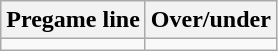<table class="wikitable">
<tr align="center">
<th style=>Pregame line</th>
<th style=>Over/under</th>
</tr>
<tr align="center">
<td></td>
<td></td>
</tr>
</table>
